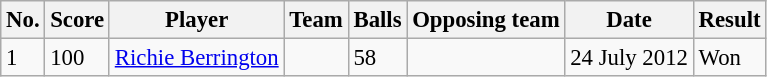<table class="wikitable sortable" style="font-size:95%">
<tr>
<th>No.</th>
<th>Score</th>
<th>Player</th>
<th>Team</th>
<th>Balls</th>
<th>Opposing team</th>
<th>Date</th>
<th>Result</th>
</tr>
<tr>
<td>1</td>
<td>100</td>
<td><a href='#'>Richie Berrington</a></td>
<td></td>
<td>58</td>
<td></td>
<td>24 July 2012</td>
<td>Won</td>
</tr>
</table>
